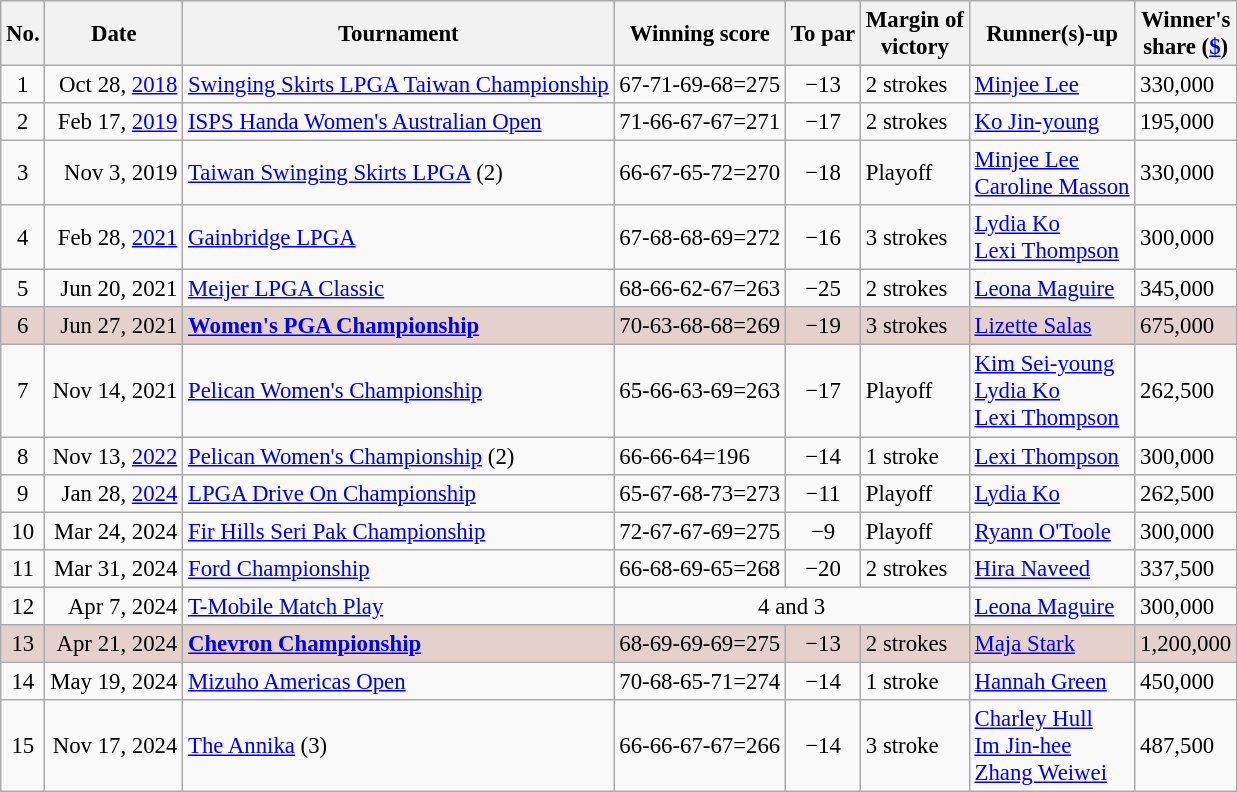<table class="wikitable" style="font-size:95%;">
<tr>
<th>No.</th>
<th>Date</th>
<th>Tournament</th>
<th>Winning score</th>
<th>To par</th>
<th>Margin of<br>victory</th>
<th>Runner(s)-up</th>
<th>Winner's<br>share (<a href='#'>$</a>)</th>
</tr>
<tr>
<td align=center>1</td>
<td align=right>Oct 28, <a href='#'>2018</a></td>
<td><a href='#'>Swinging Skirts LPGA Taiwan Championship</a></td>
<td>67-71-69-68=275</td>
<td align=center>−13</td>
<td>2 strokes</td>
<td> <a href='#'>Minjee Lee</a></td>
<td>330,000</td>
</tr>
<tr>
<td align=center>2</td>
<td align=right>Feb 17, <a href='#'>2019</a></td>
<td><a href='#'>ISPS Handa Women's Australian Open</a></td>
<td>71-66-67-67=271</td>
<td align=center>−17</td>
<td>2 strokes</td>
<td> <a href='#'>Ko Jin-young</a></td>
<td>195,000</td>
</tr>
<tr>
<td align=center>3</td>
<td align=right>Nov 3, 2019</td>
<td><a href='#'>Taiwan Swinging Skirts LPGA</a> (2)</td>
<td>66-67-65-72=270</td>
<td align=center>−18</td>
<td>Playoff</td>
<td> <a href='#'>Minjee Lee</a><br> <a href='#'>Caroline Masson</a></td>
<td>330,000</td>
</tr>
<tr>
<td align=center>4</td>
<td align=right>Feb 28, <a href='#'>2021</a></td>
<td><a href='#'>Gainbridge LPGA</a></td>
<td>67-68-68-69=272</td>
<td align=center>−16</td>
<td>3 strokes</td>
<td> <a href='#'>Lydia Ko</a><br> <a href='#'>Lexi Thompson</a></td>
<td>300,000</td>
</tr>
<tr>
<td align=center>5</td>
<td align=right>Jun 20, 2021</td>
<td><a href='#'>Meijer LPGA Classic</a></td>
<td>68-66-62-67=263</td>
<td align=center>−25</td>
<td>2 strokes</td>
<td> <a href='#'>Leona Maguire</a></td>
<td>345,000</td>
</tr>
<tr style="background:#e5d1cb;">
<td align=center>6</td>
<td align=right>Jun 27, 2021</td>
<td><strong><a href='#'>Women's PGA Championship</a></strong></td>
<td>70-63-68-68=269</td>
<td align=center>−19</td>
<td>3 strokes</td>
<td> <a href='#'>Lizette Salas</a></td>
<td>675,000</td>
</tr>
<tr>
<td align=center>7</td>
<td align=right>Nov 14, 2021</td>
<td><a href='#'>Pelican Women's Championship</a></td>
<td>65-66-63-69=263</td>
<td align=center>−17</td>
<td>Playoff</td>
<td> <a href='#'>Kim Sei-young</a><br> <a href='#'>Lydia Ko</a><br> <a href='#'>Lexi Thompson</a></td>
<td>262,500</td>
</tr>
<tr>
<td align=center>8</td>
<td align=right>Nov 13, <a href='#'>2022</a></td>
<td><a href='#'>Pelican Women's Championship</a> (2)</td>
<td>66-66-64=196</td>
<td align=center>−14</td>
<td>1 stroke</td>
<td> <a href='#'>Lexi Thompson</a></td>
<td>300,000</td>
</tr>
<tr>
<td align=center>9</td>
<td align=right>Jan 28, <a href='#'>2024</a></td>
<td><a href='#'>LPGA Drive On Championship</a></td>
<td>65-67-68-73=273</td>
<td align=center>−11</td>
<td>Playoff</td>
<td> <a href='#'>Lydia Ko</a></td>
<td>262,500</td>
</tr>
<tr>
<td align=center>10</td>
<td align=right>Mar 24, 2024</td>
<td><a href='#'>Fir Hills Seri Pak Championship</a></td>
<td>72-67-67-69=275</td>
<td align=center>−9</td>
<td>Playoff</td>
<td> <a href='#'>Ryann O'Toole</a></td>
<td>300,000</td>
</tr>
<tr>
<td align=center>11</td>
<td align=right>Mar 31, 2024</td>
<td><a href='#'>Ford Championship</a></td>
<td>66-68-69-65=268</td>
<td align=center>−20</td>
<td>2 strokes</td>
<td> <a href='#'>Hira Naveed</a></td>
<td>337,500</td>
</tr>
<tr>
<td align=center>12</td>
<td align=right>Apr 7, 2024</td>
<td><a href='#'>T-Mobile Match Play</a></td>
<td colspan=3 align=center>4 and 3</td>
<td> <a href='#'>Leona Maguire</a></td>
<td>300,000</td>
</tr>
<tr style="background:#e5d1cb;">
<td align=center>13</td>
<td align=right>Apr 21, 2024</td>
<td><strong><a href='#'>Chevron Championship</a></strong></td>
<td>68-69-69-69=275</td>
<td align=center>−13</td>
<td>2 strokes</td>
<td> <a href='#'>Maja Stark</a></td>
<td>1,200,000</td>
</tr>
<tr>
<td align=center>14</td>
<td align=right>May 19, 2024</td>
<td><a href='#'>Mizuho Americas Open</a></td>
<td>70-68-65-71=274</td>
<td align=center>−14</td>
<td>1 stroke</td>
<td> <a href='#'>Hannah Green</a></td>
<td>450,000</td>
</tr>
<tr>
<td align=center>15</td>
<td align=right>Nov 17, 2024</td>
<td><a href='#'>The Annika</a> (3)</td>
<td>66-66-67-67=266</td>
<td align=center>−14</td>
<td>3 stroke</td>
<td> <a href='#'>Charley Hull</a><br> <a href='#'>Im Jin-hee</a><br> <a href='#'>Zhang Weiwei</a></td>
<td>487,500</td>
</tr>
</table>
